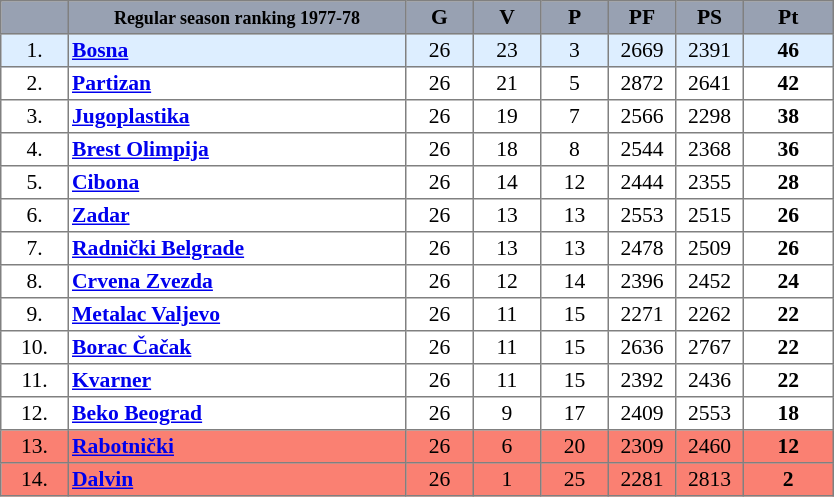<table align=center style="font-size: 90%; border-collapse:collapse" border=1 cellspacing=0 cellpadding=2>
<tr align=center bgcolor=#98A1B2>
<th width=40></th>
<th width=220><span><small>Regular season ranking 1977-78</small></span></th>
<th width="40"><span>G</span></th>
<th width="40"><span>V</span></th>
<th width="40"><span>P</span></th>
<th width="40"><span>PF</span></th>
<th width="40"><span>PS</span></th>
<th width="55"><span>Pt</span></th>
</tr>
<tr align=center style="background:#DDEEFF">
<td>1.</td>
<td style="text-align:left;"><strong><a href='#'>Bosna</a></strong></td>
<td>26</td>
<td>23</td>
<td>3</td>
<td>2669</td>
<td>2391</td>
<td><strong>46</strong></td>
</tr>
<tr align=center>
<td>2.</td>
<td style="text-align:left;"><strong><a href='#'>Partizan</a></strong></td>
<td>26</td>
<td>21</td>
<td>5</td>
<td>2872</td>
<td>2641</td>
<td><strong>42</strong></td>
</tr>
<tr align=center>
<td>3.</td>
<td style="text-align:left;"><strong><a href='#'>Jugoplastika</a></strong></td>
<td>26</td>
<td>19</td>
<td>7</td>
<td>2566</td>
<td>2298</td>
<td><strong>38</strong></td>
</tr>
<tr align=center>
<td>4.</td>
<td style="text-align:left;"><strong><a href='#'>Brest Olimpija</a></strong></td>
<td>26</td>
<td>18</td>
<td>8</td>
<td>2544</td>
<td>2368</td>
<td><strong>36</strong></td>
</tr>
<tr align=center>
<td>5.</td>
<td style="text-align:left;"><strong><a href='#'>Cibona</a></strong></td>
<td>26</td>
<td>14</td>
<td>12</td>
<td>2444</td>
<td>2355</td>
<td><strong>28</strong></td>
</tr>
<tr align=center>
<td>6.</td>
<td style="text-align:left;"><strong><a href='#'>Zadar</a></strong></td>
<td>26</td>
<td>13</td>
<td>13</td>
<td>2553</td>
<td>2515</td>
<td><strong>26</strong></td>
</tr>
<tr align=center>
<td>7.</td>
<td style="text-align:left;"><strong><a href='#'>Radnički Belgrade</a></strong></td>
<td>26</td>
<td>13</td>
<td>13</td>
<td>2478</td>
<td>2509</td>
<td><strong>26</strong></td>
</tr>
<tr align=center>
<td>8.</td>
<td style="text-align:left;"><strong><a href='#'>Crvena Zvezda</a></strong></td>
<td>26</td>
<td>12</td>
<td>14</td>
<td>2396</td>
<td>2452</td>
<td><strong>24</strong></td>
</tr>
<tr align=center>
<td>9.</td>
<td style="text-align:left;"><strong><a href='#'>Metalac Valjevo</a></strong></td>
<td>26</td>
<td>11</td>
<td>15</td>
<td>2271</td>
<td>2262</td>
<td><strong>22</strong></td>
</tr>
<tr align=center>
<td>10.</td>
<td style="text-align:left;"><strong><a href='#'>Borac Čačak</a></strong></td>
<td>26</td>
<td>11</td>
<td>15</td>
<td>2636</td>
<td>2767</td>
<td><strong>22</strong></td>
</tr>
<tr align=center>
<td>11.</td>
<td style="text-align:left;"><strong><a href='#'>Kvarner</a></strong></td>
<td>26</td>
<td>11</td>
<td>15</td>
<td>2392</td>
<td>2436</td>
<td><strong>22</strong></td>
</tr>
<tr align=center>
<td>12.</td>
<td style="text-align:left;"><strong><a href='#'>Beko Beograd</a></strong></td>
<td>26</td>
<td>9</td>
<td>17</td>
<td>2409</td>
<td>2553</td>
<td><strong>18</strong></td>
</tr>
<tr align=center style="background:#FA8072">
<td>13.</td>
<td style="text-align:left;"><strong><a href='#'>Rabotnički</a></strong></td>
<td>26</td>
<td>6</td>
<td>20</td>
<td>2309</td>
<td>2460</td>
<td><strong>12</strong></td>
</tr>
<tr align=center style="background:#FA8072">
<td>14.</td>
<td style="text-align:left;"><strong><a href='#'>Dalvin</a></strong></td>
<td>26</td>
<td>1</td>
<td>25</td>
<td>2281</td>
<td>2813</td>
<td><strong>2</strong></td>
</tr>
</table>
